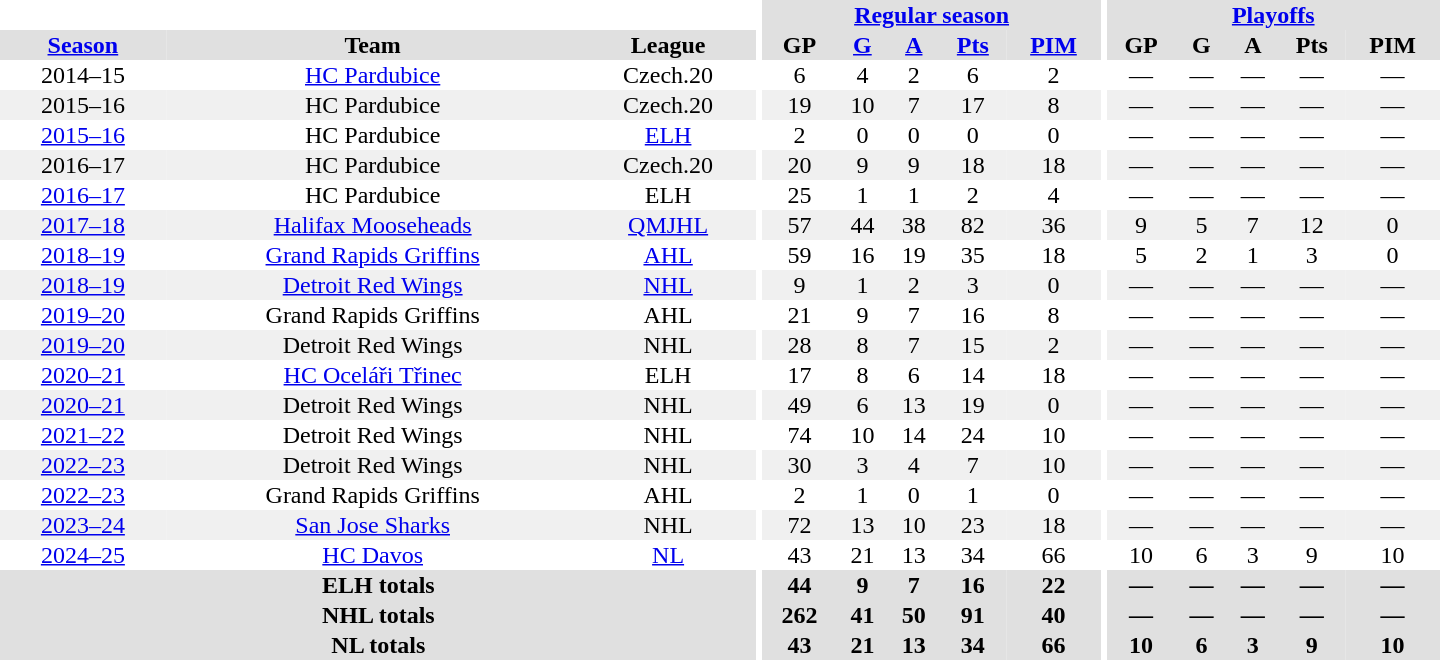<table border="0" cellpadding="1" cellspacing="0" style="text-align:center; width:60em">
<tr bgcolor="#e0e0e0">
<th colspan="3" bgcolor="#ffffff"></th>
<th rowspan="94" bgcolor="#ffffff"></th>
<th colspan="5"><a href='#'>Regular season</a></th>
<th rowspan="94" bgcolor="#ffffff"></th>
<th colspan="5"><a href='#'>Playoffs</a></th>
</tr>
<tr bgcolor="#e0e0e0">
<th><a href='#'>Season</a></th>
<th>Team</th>
<th>League</th>
<th>GP</th>
<th><a href='#'>G</a></th>
<th><a href='#'>A</a></th>
<th><a href='#'>Pts</a></th>
<th><a href='#'>PIM</a></th>
<th>GP</th>
<th>G</th>
<th>A</th>
<th>Pts</th>
<th>PIM</th>
</tr>
<tr>
<td>2014–15</td>
<td><a href='#'>HC Pardubice</a></td>
<td>Czech.20</td>
<td>6</td>
<td>4</td>
<td>2</td>
<td>6</td>
<td>2</td>
<td>—</td>
<td>—</td>
<td>—</td>
<td>—</td>
<td>—</td>
</tr>
<tr bgcolor="#f0f0f0">
<td>2015–16</td>
<td>HC Pardubice</td>
<td>Czech.20</td>
<td>19</td>
<td>10</td>
<td>7</td>
<td>17</td>
<td>8</td>
<td>—</td>
<td>—</td>
<td>—</td>
<td>—</td>
<td>—</td>
</tr>
<tr>
<td><a href='#'>2015–16</a></td>
<td>HC Pardubice</td>
<td><a href='#'>ELH</a></td>
<td>2</td>
<td>0</td>
<td>0</td>
<td>0</td>
<td>0</td>
<td>—</td>
<td>—</td>
<td>—</td>
<td>—</td>
<td>—</td>
</tr>
<tr bgcolor="#f0f0f0">
<td>2016–17</td>
<td>HC Pardubice</td>
<td>Czech.20</td>
<td>20</td>
<td>9</td>
<td>9</td>
<td>18</td>
<td>18</td>
<td>—</td>
<td>—</td>
<td>—</td>
<td>—</td>
<td>—</td>
</tr>
<tr>
<td><a href='#'>2016–17</a></td>
<td>HC Pardubice</td>
<td>ELH</td>
<td>25</td>
<td>1</td>
<td>1</td>
<td>2</td>
<td>4</td>
<td>—</td>
<td>—</td>
<td>—</td>
<td>—</td>
<td>—</td>
</tr>
<tr bgcolor="#f0f0f0">
<td><a href='#'>2017–18</a></td>
<td><a href='#'>Halifax Mooseheads</a></td>
<td><a href='#'>QMJHL</a></td>
<td>57</td>
<td>44</td>
<td>38</td>
<td>82</td>
<td>36</td>
<td>9</td>
<td>5</td>
<td>7</td>
<td>12</td>
<td>0</td>
</tr>
<tr>
<td><a href='#'>2018–19</a></td>
<td><a href='#'>Grand Rapids Griffins</a></td>
<td><a href='#'>AHL</a></td>
<td>59</td>
<td>16</td>
<td>19</td>
<td>35</td>
<td>18</td>
<td>5</td>
<td>2</td>
<td>1</td>
<td>3</td>
<td>0</td>
</tr>
<tr bgcolor="#f0f0f0">
<td><a href='#'>2018–19</a></td>
<td><a href='#'>Detroit Red Wings</a></td>
<td><a href='#'>NHL</a></td>
<td>9</td>
<td>1</td>
<td>2</td>
<td>3</td>
<td>0</td>
<td>—</td>
<td>—</td>
<td>—</td>
<td>—</td>
<td>—</td>
</tr>
<tr>
<td><a href='#'>2019–20</a></td>
<td>Grand Rapids Griffins</td>
<td>AHL</td>
<td>21</td>
<td>9</td>
<td>7</td>
<td>16</td>
<td>8</td>
<td>—</td>
<td>—</td>
<td>—</td>
<td>—</td>
<td>—</td>
</tr>
<tr bgcolor="#f0f0f0">
<td><a href='#'>2019–20</a></td>
<td>Detroit Red Wings</td>
<td>NHL</td>
<td>28</td>
<td>8</td>
<td>7</td>
<td>15</td>
<td>2</td>
<td>—</td>
<td>—</td>
<td>—</td>
<td>—</td>
<td>—</td>
</tr>
<tr>
<td><a href='#'>2020–21</a></td>
<td><a href='#'>HC Oceláři Třinec</a></td>
<td>ELH</td>
<td>17</td>
<td>8</td>
<td>6</td>
<td>14</td>
<td>18</td>
<td>—</td>
<td>—</td>
<td>—</td>
<td>—</td>
<td>—</td>
</tr>
<tr bgcolor="#f0f0f0">
<td><a href='#'>2020–21</a></td>
<td>Detroit Red Wings</td>
<td>NHL</td>
<td>49</td>
<td>6</td>
<td>13</td>
<td>19</td>
<td>0</td>
<td>—</td>
<td>—</td>
<td>—</td>
<td>—</td>
<td>—</td>
</tr>
<tr>
<td><a href='#'>2021–22</a></td>
<td>Detroit Red Wings</td>
<td>NHL</td>
<td>74</td>
<td>10</td>
<td>14</td>
<td>24</td>
<td>10</td>
<td>—</td>
<td>—</td>
<td>—</td>
<td>—</td>
<td>—</td>
</tr>
<tr bgcolor="#f0f0f0">
<td><a href='#'>2022–23</a></td>
<td>Detroit Red Wings</td>
<td>NHL</td>
<td>30</td>
<td>3</td>
<td>4</td>
<td>7</td>
<td>10</td>
<td>—</td>
<td>—</td>
<td>—</td>
<td>—</td>
<td>—</td>
</tr>
<tr>
<td><a href='#'>2022–23</a></td>
<td>Grand Rapids Griffins</td>
<td>AHL</td>
<td>2</td>
<td>1</td>
<td>0</td>
<td>1</td>
<td>0</td>
<td>—</td>
<td>—</td>
<td>—</td>
<td>—</td>
<td>—</td>
</tr>
<tr bgcolor="#f0f0f0">
<td><a href='#'>2023–24</a></td>
<td><a href='#'>San Jose Sharks</a></td>
<td>NHL</td>
<td>72</td>
<td>13</td>
<td>10</td>
<td>23</td>
<td>18</td>
<td>—</td>
<td>—</td>
<td>—</td>
<td>—</td>
<td>—</td>
</tr>
<tr>
<td><a href='#'>2024–25</a></td>
<td><a href='#'>HC Davos</a></td>
<td><a href='#'>NL</a></td>
<td>43</td>
<td>21</td>
<td>13</td>
<td>34</td>
<td>66</td>
<td>10</td>
<td>6</td>
<td>3</td>
<td>9</td>
<td>10</td>
</tr>
<tr bgcolor="#e0e0e0">
<th colspan="3">ELH totals</th>
<th>44</th>
<th>9</th>
<th>7</th>
<th>16</th>
<th>22</th>
<th>—</th>
<th>—</th>
<th>—</th>
<th>—</th>
<th>—</th>
</tr>
<tr bgcolor="#e0e0e0">
<th colspan="3">NHL totals</th>
<th>262</th>
<th>41</th>
<th>50</th>
<th>91</th>
<th>40</th>
<th>—</th>
<th>—</th>
<th>—</th>
<th>—</th>
<th>—</th>
</tr>
<tr bgcolor="#e0e0e0">
<th colspan="3">NL totals</th>
<th>43</th>
<th>21</th>
<th>13</th>
<th>34</th>
<th>66</th>
<th>10</th>
<th>6</th>
<th>3</th>
<th>9</th>
<th>10</th>
</tr>
</table>
